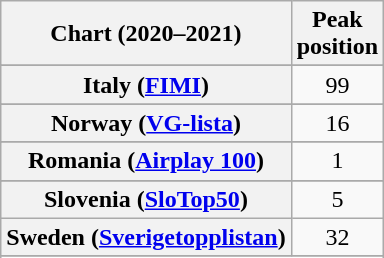<table class="wikitable sortable plainrowheaders" style="text-align:center">
<tr>
<th scope="col">Chart (2020–2021)</th>
<th scope="col">Peak<br>position</th>
</tr>
<tr>
</tr>
<tr>
</tr>
<tr>
</tr>
<tr>
</tr>
<tr>
</tr>
<tr>
</tr>
<tr>
</tr>
<tr>
</tr>
<tr>
</tr>
<tr>
</tr>
<tr>
</tr>
<tr>
</tr>
<tr>
</tr>
<tr>
<th scope="row">Italy (<a href='#'>FIMI</a>)</th>
<td>99</td>
</tr>
<tr>
</tr>
<tr>
</tr>
<tr>
<th scope="row">Norway (<a href='#'>VG-lista</a>)</th>
<td>16</td>
</tr>
<tr>
</tr>
<tr>
<th scope="row">Romania (<a href='#'>Airplay 100</a>)</th>
<td>1</td>
</tr>
<tr>
</tr>
<tr>
</tr>
<tr>
</tr>
<tr>
</tr>
<tr>
</tr>
<tr>
<th scope="row">Slovenia (<a href='#'>SloTop50</a>)</th>
<td>5</td>
</tr>
<tr>
<th scope="row">Sweden (<a href='#'>Sverigetopplistan</a>)</th>
<td>32</td>
</tr>
<tr>
</tr>
<tr>
</tr>
</table>
